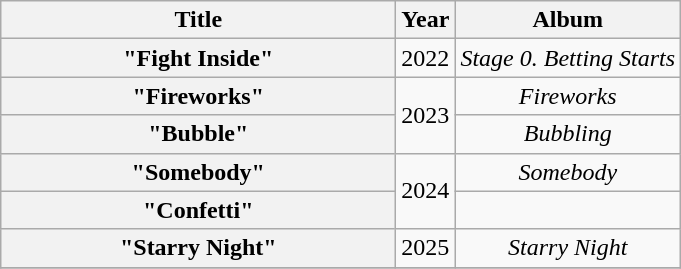<table class="wikitable plainrowheaders" style="text-align:center;">
<tr>
<th scope="col" style="width:16em;">Title</th>
<th scope="col">Year</th>
<th scope="col">Album</th>
</tr>
<tr>
<th scope="row">"Fight Inside"</th>
<td>2022</td>
<td><em>Stage 0. Betting Starts</em></td>
</tr>
<tr>
<th scope="row">"Fireworks"</th>
<td rowspan="2">2023</td>
<td><em>Fireworks</em></td>
</tr>
<tr>
<th scope="row">"Bubble"</th>
<td><em>Bubbling</em></td>
</tr>
<tr>
<th scope="row">"Somebody"</th>
<td rowspan="2">2024</td>
<td><em>Somebody</em></td>
</tr>
<tr>
<th scope="row">"Confetti"</th>
<td></td>
</tr>
<tr>
<th scope="row">"Starry Night"</th>
<td>2025</td>
<td><em>Starry Night</em></td>
</tr>
<tr>
</tr>
</table>
